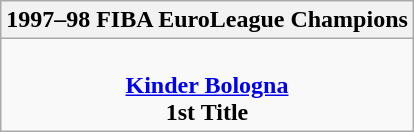<table class=wikitable style="text-align:center; margin:auto">
<tr>
<th>1997–98 FIBA EuroLeague Champions</th>
</tr>
<tr>
<td><br> <strong><a href='#'>Kinder Bologna</a></strong> <br> <strong>1st Title</strong></td>
</tr>
</table>
